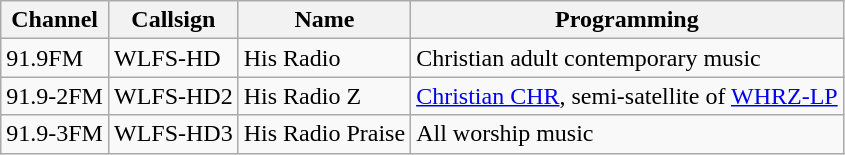<table class="wikitable">
<tr>
<th>Channel</th>
<th>Callsign</th>
<th>Name</th>
<th>Programming</th>
</tr>
<tr>
<td>91.9FM</td>
<td>WLFS-HD</td>
<td>His Radio</td>
<td>Christian adult contemporary music</td>
</tr>
<tr>
<td>91.9-2FM</td>
<td>WLFS-HD2</td>
<td>His Radio Z</td>
<td><a href='#'>Christian CHR</a>, semi-satellite of <a href='#'>WHRZ-LP</a></td>
</tr>
<tr>
<td>91.9-3FM</td>
<td>WLFS-HD3</td>
<td>His Radio Praise</td>
<td>All worship music</td>
</tr>
</table>
